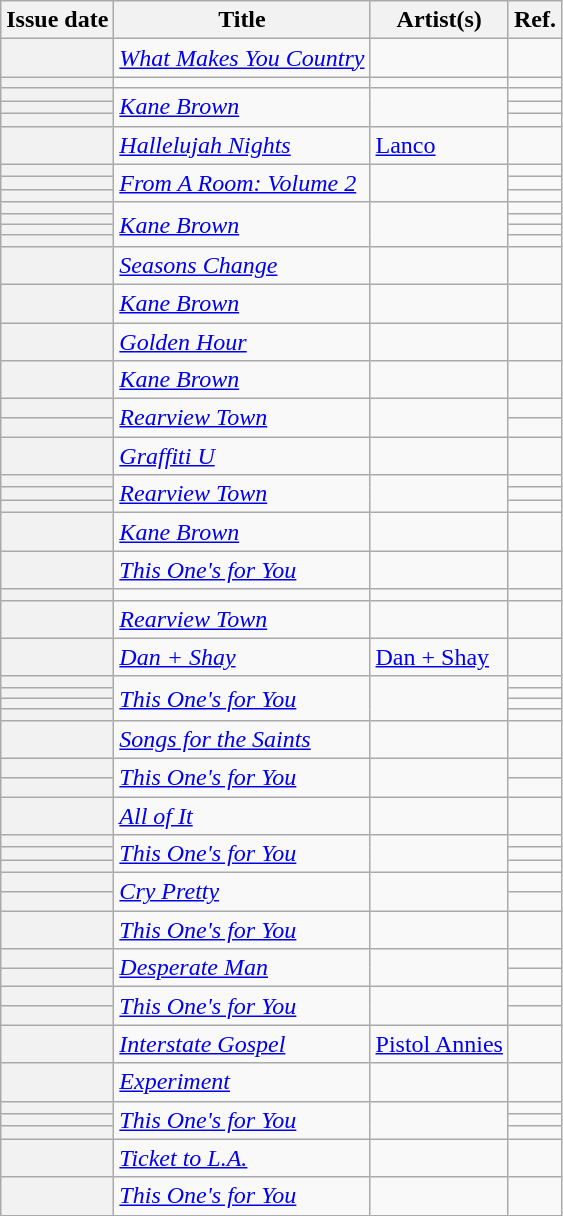<table class="wikitable sortable plainrowheaders">
<tr>
<th scope=col>Issue date</th>
<th scope=col>Title</th>
<th scope=col>Artist(s)</th>
<th scope=col class=unsortable>Ref.</th>
</tr>
<tr>
<th scope=row></th>
<td><em><a href='#'>What Makes You Country</a></em></td>
<td></td>
<td align=center></td>
</tr>
<tr>
<th scope=row></th>
<td><em></em></td>
<td></td>
<td align=center></td>
</tr>
<tr>
<th scope=row></th>
<td rowspan="3"><em><a href='#'>Kane Brown</a></em></td>
<td rowspan="3"></td>
<td align=center></td>
</tr>
<tr>
<th scope=row></th>
<td align=center></td>
</tr>
<tr>
<th scope=row></th>
<td align=center></td>
</tr>
<tr>
<th scope=row></th>
<td><em><a href='#'>Hallelujah Nights</a></em></td>
<td><a href='#'>Lanco</a></td>
<td align=center></td>
</tr>
<tr>
<th scope=row></th>
<td rowspan="3"><em><a href='#'>From A Room: Volume 2</a></em></td>
<td rowspan="3"></td>
<td align=center></td>
</tr>
<tr>
<th scope=row></th>
<td align=center></td>
</tr>
<tr>
<th scope=row></th>
<td align=center></td>
</tr>
<tr>
<th scope=row></th>
<td rowspan="4"><em><a href='#'>Kane Brown</a></em></td>
<td rowspan="4"></td>
<td align=center></td>
</tr>
<tr>
<th scope=row></th>
<td align=center></td>
</tr>
<tr>
<th scope=row></th>
<td align=center></td>
</tr>
<tr>
<th scope=row></th>
<td align=center></td>
</tr>
<tr>
<th scope=row></th>
<td><em><a href='#'>Seasons Change</a></em></td>
<td></td>
<td align=center></td>
</tr>
<tr>
<th scope=row></th>
<td><em><a href='#'>Kane Brown</a></em></td>
<td></td>
<td align=center></td>
</tr>
<tr>
<th scope=row></th>
<td><em><a href='#'>Golden Hour</a></em></td>
<td></td>
<td align=center></td>
</tr>
<tr>
<th scope=row></th>
<td><em><a href='#'>Kane Brown</a></em></td>
<td></td>
<td align=center></td>
</tr>
<tr>
<th scope=row></th>
<td rowspan="2"><em><a href='#'>Rearview Town</a></em></td>
<td rowspan="2"></td>
<td align=center></td>
</tr>
<tr>
<th scope=row></th>
<td align=center></td>
</tr>
<tr>
<th scope=row></th>
<td><em><a href='#'>Graffiti U</a></em></td>
<td></td>
<td align=center></td>
</tr>
<tr>
<th scope=row></th>
<td rowspan="3"><em><a href='#'>Rearview Town</a></em></td>
<td rowspan="3"></td>
<td align=center></td>
</tr>
<tr>
<th scope=row></th>
<td align=center></td>
</tr>
<tr>
<th scope=row></th>
<td align=center></td>
</tr>
<tr>
<th scope=row></th>
<td><em><a href='#'>Kane Brown</a></em></td>
<td></td>
<td align=center></td>
</tr>
<tr>
<th scope=row></th>
<td><em><a href='#'>This One's for You</a></em></td>
<td></td>
<td align=center></td>
</tr>
<tr>
<th scope=row></th>
<td><em></em></td>
<td></td>
<td align=center></td>
</tr>
<tr>
<th scope=row></th>
<td><em><a href='#'>Rearview Town</a></em></td>
<td></td>
<td align=center></td>
</tr>
<tr>
<th scope=row></th>
<td><em><a href='#'>Dan + Shay</a></em></td>
<td><a href='#'>Dan + Shay</a></td>
<td align=center></td>
</tr>
<tr>
<th scope=row></th>
<td rowspan="4"><em><a href='#'>This One's for You</a></em></td>
<td rowspan="4"></td>
<td align=center></td>
</tr>
<tr>
<th scope=row></th>
<td align=center></td>
</tr>
<tr>
<th scope=row></th>
<td align=center></td>
</tr>
<tr>
<th scope=row></th>
<td align=center></td>
</tr>
<tr>
<th scope=row></th>
<td><em><a href='#'>Songs for the Saints</a></em></td>
<td></td>
<td align=center></td>
</tr>
<tr>
<th scope=row></th>
<td rowspan="2"><em><a href='#'>This One's for You</a></em></td>
<td rowspan="2"></td>
<td align=center></td>
</tr>
<tr>
<th scope=row></th>
<td align=center></td>
</tr>
<tr>
<th scope=row></th>
<td><em><a href='#'>All of It</a></em></td>
<td></td>
<td align=center></td>
</tr>
<tr>
<th scope=row></th>
<td rowspan="3"><em><a href='#'>This One's for You</a></em></td>
<td rowspan="3"></td>
<td align=center></td>
</tr>
<tr>
<th scope=row></th>
<td align=center></td>
</tr>
<tr>
<th scope=row></th>
<td align=center></td>
</tr>
<tr>
<th scope=row></th>
<td rowspan="2"><em><a href='#'>Cry Pretty</a></em></td>
<td rowspan="2"></td>
<td align=center></td>
</tr>
<tr>
<th scope=row></th>
<td align=center></td>
</tr>
<tr>
<th scope=row></th>
<td><em><a href='#'>This One's for You</a></em></td>
<td></td>
<td align=center></td>
</tr>
<tr>
<th scope=row></th>
<td rowspan="2"><em><a href='#'>Desperate Man</a></em></td>
<td rowspan="2"></td>
<td align=center></td>
</tr>
<tr>
<th scope=row></th>
<td align=center></td>
</tr>
<tr>
<th scope=row></th>
<td rowspan="2"><em><a href='#'>This One's for You</a></em></td>
<td rowspan="2"></td>
<td align=center></td>
</tr>
<tr>
<th scope=row></th>
<td align=center></td>
</tr>
<tr>
<th scope=row></th>
<td><em><a href='#'>Interstate Gospel</a></em></td>
<td><a href='#'>Pistol Annies</a></td>
<td align=center></td>
</tr>
<tr>
<th scope=row></th>
<td><em><a href='#'>Experiment</a></em></td>
<td></td>
<td align=center></td>
</tr>
<tr>
<th scope=row></th>
<td rowspan="3"><em><a href='#'>This One's for You</a></em></td>
<td rowspan="3"></td>
<td align=center></td>
</tr>
<tr>
<th scope=row></th>
<td align=center></td>
</tr>
<tr>
<th scope=row></th>
<td align=center></td>
</tr>
<tr>
<th scope=row></th>
<td><em><a href='#'>Ticket to L.A.</a></em></td>
<td></td>
<td align=center></td>
</tr>
<tr>
<th scope=row></th>
<td><em><a href='#'>This One's for You</a></em></td>
<td></td>
<td align=center></td>
</tr>
</table>
